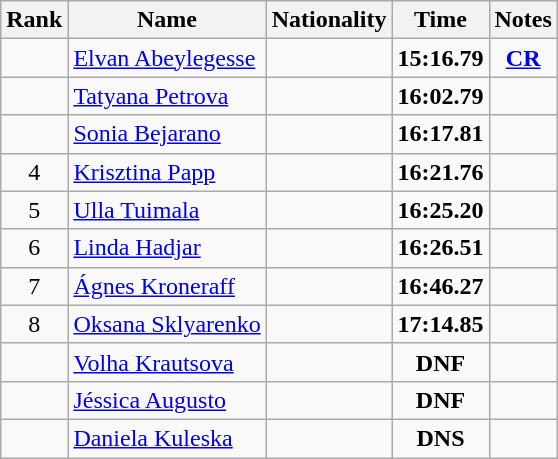<table class="wikitable sortable" style="text-align:center">
<tr>
<th>Rank</th>
<th>Name</th>
<th>Nationality</th>
<th>Time</th>
<th>Notes</th>
</tr>
<tr>
<td></td>
<td align=left><a href='#'>Elvan Abeylegesse</a></td>
<td align=left></td>
<td><strong>15:16.79</strong></td>
<td><strong><a href='#'>CR</a></strong></td>
</tr>
<tr>
<td></td>
<td align=left><a href='#'>Tatyana Petrova</a></td>
<td align=left></td>
<td><strong>16:02.79</strong></td>
<td></td>
</tr>
<tr>
<td></td>
<td align=left><a href='#'>Sonia Bejarano</a></td>
<td align=left></td>
<td><strong>16:17.81</strong></td>
<td></td>
</tr>
<tr>
<td>4</td>
<td align=left><a href='#'>Krisztina Papp</a></td>
<td align=left></td>
<td><strong>16:21.76</strong></td>
<td></td>
</tr>
<tr>
<td>5</td>
<td align=left><a href='#'>Ulla Tuimala</a></td>
<td align=left></td>
<td><strong>16:25.20</strong></td>
<td></td>
</tr>
<tr>
<td>6</td>
<td align=left><a href='#'>Linda Hadjar</a></td>
<td align=left></td>
<td><strong>16:26.51</strong></td>
<td></td>
</tr>
<tr>
<td>7</td>
<td align=left><a href='#'>Ágnes Kroneraff</a></td>
<td align=left></td>
<td><strong>16:46.27</strong></td>
<td></td>
</tr>
<tr>
<td>8</td>
<td align=left><a href='#'>Oksana Sklyarenko</a></td>
<td align=left></td>
<td><strong>17:14.85</strong></td>
<td></td>
</tr>
<tr>
<td></td>
<td align=left><a href='#'>Volha Krautsova</a></td>
<td align=left></td>
<td><strong>DNF</strong></td>
<td></td>
</tr>
<tr>
<td></td>
<td align=left><a href='#'>Jéssica Augusto</a></td>
<td align=left></td>
<td><strong>DNF</strong></td>
<td></td>
</tr>
<tr>
<td></td>
<td align=left><a href='#'>Daniela Kuleska</a></td>
<td align=left></td>
<td><strong>DNS</strong></td>
<td></td>
</tr>
</table>
